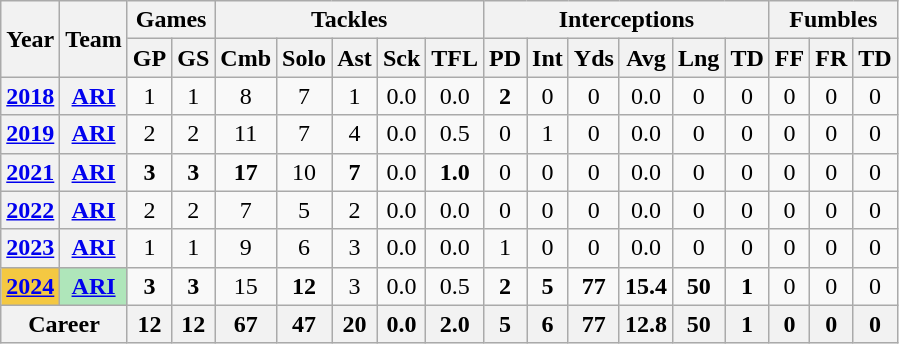<table class="wikitable" style="text-align:center;">
<tr>
<th rowspan="2">Year</th>
<th rowspan="2">Team</th>
<th colspan="2">Games</th>
<th colspan="5">Tackles</th>
<th colspan="6">Interceptions</th>
<th colspan="3">Fumbles</th>
</tr>
<tr>
<th>GP</th>
<th>GS</th>
<th>Cmb</th>
<th>Solo</th>
<th>Ast</th>
<th>Sck</th>
<th>TFL</th>
<th>PD</th>
<th>Int</th>
<th>Yds</th>
<th>Avg</th>
<th>Lng</th>
<th>TD</th>
<th>FF</th>
<th>FR</th>
<th>TD</th>
</tr>
<tr>
<th><a href='#'>2018</a></th>
<th><a href='#'>ARI</a></th>
<td>1</td>
<td>1</td>
<td>8</td>
<td>7</td>
<td>1</td>
<td>0.0</td>
<td>0.0</td>
<td><strong>2</strong></td>
<td>0</td>
<td>0</td>
<td>0.0</td>
<td>0</td>
<td>0</td>
<td>0</td>
<td>0</td>
<td>0</td>
</tr>
<tr>
<th><a href='#'>2019</a></th>
<th><a href='#'>ARI</a></th>
<td>2</td>
<td>2</td>
<td>11</td>
<td>7</td>
<td>4</td>
<td>0.0</td>
<td>0.5</td>
<td>0</td>
<td>1</td>
<td>0</td>
<td>0.0</td>
<td>0</td>
<td>0</td>
<td>0</td>
<td>0</td>
<td>0</td>
</tr>
<tr>
<th><a href='#'>2021</a></th>
<th><a href='#'>ARI</a></th>
<td><strong>3</strong></td>
<td><strong>3</strong></td>
<td><strong>17</strong></td>
<td>10</td>
<td><strong>7</strong></td>
<td>0.0</td>
<td><strong>1.0</strong></td>
<td>0</td>
<td>0</td>
<td>0</td>
<td>0.0</td>
<td>0</td>
<td>0</td>
<td>0</td>
<td>0</td>
<td>0</td>
</tr>
<tr>
<th><a href='#'>2022</a></th>
<th><a href='#'>ARI</a></th>
<td>2</td>
<td>2</td>
<td>7</td>
<td>5</td>
<td>2</td>
<td>0.0</td>
<td>0.0</td>
<td>0</td>
<td>0</td>
<td>0</td>
<td>0.0</td>
<td>0</td>
<td>0</td>
<td>0</td>
<td>0</td>
<td>0</td>
</tr>
<tr>
<th><a href='#'>2023</a></th>
<th><a href='#'>ARI</a></th>
<td>1</td>
<td>1</td>
<td>9</td>
<td>6</td>
<td>3</td>
<td>0.0</td>
<td>0.0</td>
<td>1</td>
<td>0</td>
<td>0</td>
<td>0.0</td>
<td>0</td>
<td>0</td>
<td>0</td>
<td>0</td>
<td>0</td>
</tr>
<tr>
<th style="background:#f4c842;"><a href='#'>2024</a></th>
<th style="background:#afe6ba;"><a href='#'>ARI</a></th>
<td><strong>3</strong></td>
<td><strong>3</strong></td>
<td>15</td>
<td><strong>12</strong></td>
<td>3</td>
<td>0.0</td>
<td>0.5</td>
<td><strong>2</strong></td>
<td><strong>5</strong></td>
<td><strong>77</strong></td>
<td><strong>15.4</strong></td>
<td><strong>50</strong></td>
<td><strong>1</strong></td>
<td>0</td>
<td>0</td>
<td>0</td>
</tr>
<tr>
<th colspan="2">Career</th>
<th>12</th>
<th>12</th>
<th>67</th>
<th>47</th>
<th>20</th>
<th>0.0</th>
<th>2.0</th>
<th>5</th>
<th>6</th>
<th>77</th>
<th>12.8</th>
<th>50</th>
<th>1</th>
<th>0</th>
<th>0</th>
<th>0</th>
</tr>
</table>
